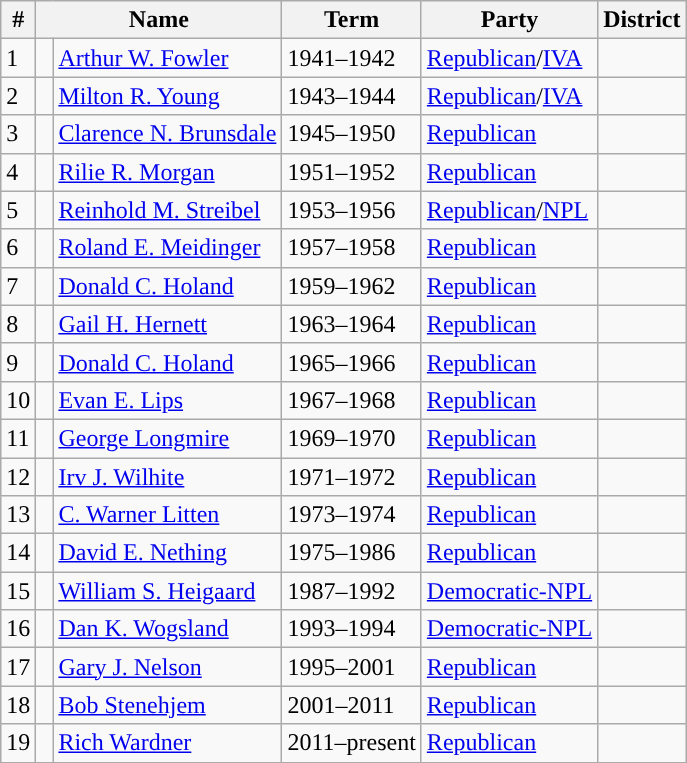<table class=wikitable>
<tr>
<th>#</th>
<th colspan="2">Name</th>
<th>Term</th>
<th>Party</th>
<th>District</th>
</tr>
<tr>
<td>1</td>
<td style="background-color: "> </td>
<td><a href='#'>Arthur W. Fowler</a></td>
<td>1941–1942</td>
<td><a href='#'>Republican</a>/<a href='#'>IVA</a></td>
<td></td>
</tr>
<tr>
<td>2</td>
<td style="background-color: "> </td>
<td><a href='#'>Milton R. Young</a></td>
<td>1943–1944</td>
<td><a href='#'>Republican</a>/<a href='#'>IVA</a></td>
<td></td>
</tr>
<tr>
<td>3</td>
<td style="background-color: "> </td>
<td><a href='#'>Clarence N. Brunsdale</a></td>
<td>1945–1950</td>
<td><a href='#'>Republican</a></td>
<td></td>
</tr>
<tr>
<td>4</td>
<td style="background-color: "> </td>
<td><a href='#'>Rilie R. Morgan</a></td>
<td>1951–1952</td>
<td><a href='#'>Republican</a></td>
<td></td>
</tr>
<tr>
<td>5</td>
<td style="background-color: "> </td>
<td><a href='#'>Reinhold M. Streibel</a></td>
<td>1953–1956</td>
<td><a href='#'>Republican</a>/<a href='#'>NPL</a></td>
<td></td>
</tr>
<tr>
<td>6</td>
<td style="background-color: "> </td>
<td><a href='#'>Roland E. Meidinger</a></td>
<td>1957–1958</td>
<td><a href='#'>Republican</a></td>
<td></td>
</tr>
<tr>
<td>7</td>
<td style="background-color: "> </td>
<td><a href='#'>Donald C. Holand</a></td>
<td>1959–1962</td>
<td><a href='#'>Republican</a></td>
<td></td>
</tr>
<tr>
<td>8</td>
<td style="background-color: "> </td>
<td><a href='#'>Gail H. Hernett</a></td>
<td>1963–1964</td>
<td><a href='#'>Republican</a></td>
<td></td>
</tr>
<tr>
<td>9</td>
<td style="background-color: "> </td>
<td><a href='#'>Donald C. Holand</a></td>
<td>1965–1966</td>
<td><a href='#'>Republican</a></td>
<td></td>
</tr>
<tr>
<td>10</td>
<td style="background-color: "> </td>
<td><a href='#'>Evan E. Lips</a></td>
<td>1967–1968</td>
<td><a href='#'>Republican</a></td>
<td></td>
</tr>
<tr>
<td>11</td>
<td style="background-color: "> </td>
<td><a href='#'>George Longmire</a></td>
<td>1969–1970</td>
<td><a href='#'>Republican</a></td>
<td></td>
</tr>
<tr>
<td>12</td>
<td style="background-color: "> </td>
<td><a href='#'>Irv J. Wilhite</a></td>
<td>1971–1972</td>
<td><a href='#'>Republican</a></td>
<td></td>
</tr>
<tr>
<td>13</td>
<td style="background-color: "> </td>
<td><a href='#'>C. Warner Litten</a></td>
<td>1973–1974</td>
<td><a href='#'>Republican</a></td>
<td></td>
</tr>
<tr>
<td>14</td>
<td style="background-color: "> </td>
<td><a href='#'>David E. Nething</a></td>
<td>1975–1986</td>
<td><a href='#'>Republican</a></td>
<td></td>
</tr>
<tr>
<td>15</td>
<td style="background-color: "> </td>
<td><a href='#'>William S. Heigaard</a></td>
<td>1987–1992</td>
<td><a href='#'>Democratic-NPL</a></td>
<td></td>
</tr>
<tr>
<td>16</td>
<td style="background-color: "> </td>
<td><a href='#'>Dan K. Wogsland</a></td>
<td>1993–1994</td>
<td><a href='#'>Democratic-NPL</a></td>
<td></td>
</tr>
<tr>
<td>17</td>
<td style="background-color: "> </td>
<td><a href='#'>Gary J. Nelson</a></td>
<td>1995–2001</td>
<td><a href='#'>Republican</a></td>
<td></td>
</tr>
<tr>
<td>18</td>
<td style="background-color: "> </td>
<td><a href='#'>Bob Stenehjem</a></td>
<td>2001–2011</td>
<td><a href='#'>Republican</a></td>
<td></td>
</tr>
<tr>
<td>19</td>
<td style="background-color: "> </td>
<td><a href='#'>Rich Wardner</a></td>
<td>2011–present</td>
<td><a href='#'>Republican</a></td>
<td></td>
</tr>
</table>
